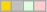<table class="wikitable">
<tr>
<td bgcolor=gold></td>
<td bgcolor=silver></td>
<td bgcolor="#DDFFDD"></td>
<td bgcolor="#FFCCCC"></td>
</tr>
</table>
